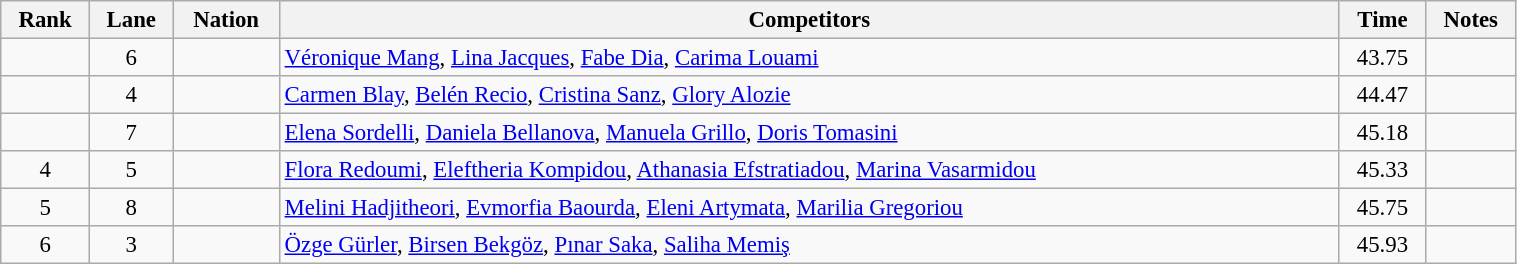<table class="wikitable sortable" width=80% style="text-align:center; font-size:95%">
<tr>
<th>Rank</th>
<th>Lane</th>
<th>Nation</th>
<th>Competitors</th>
<th>Time</th>
<th>Notes</th>
</tr>
<tr>
<td></td>
<td>6</td>
<td align=left></td>
<td align=left><a href='#'>Véronique Mang</a>, <a href='#'>Lina Jacques</a>, <a href='#'>Fabe Dia</a>, <a href='#'>Carima Louami</a></td>
<td>43.75</td>
<td></td>
</tr>
<tr>
<td></td>
<td>4</td>
<td align=left></td>
<td align=left><a href='#'>Carmen Blay</a>, <a href='#'>Belén Recio</a>, <a href='#'>Cristina Sanz</a>, <a href='#'>Glory Alozie</a></td>
<td>44.47</td>
<td></td>
</tr>
<tr>
<td></td>
<td>7</td>
<td align=left></td>
<td align=left><a href='#'>Elena Sordelli</a>, <a href='#'>Daniela Bellanova</a>, <a href='#'>Manuela Grillo</a>, <a href='#'>Doris Tomasini</a></td>
<td>45.18</td>
<td></td>
</tr>
<tr>
<td>4</td>
<td>5</td>
<td align=left></td>
<td align=left><a href='#'>Flora Redoumi</a>, <a href='#'>Eleftheria Kompidou</a>, <a href='#'>Athanasia Efstratiadou</a>, <a href='#'>Marina Vasarmidou</a></td>
<td>45.33</td>
<td></td>
</tr>
<tr>
<td>5</td>
<td>8</td>
<td align=left></td>
<td align=left><a href='#'>Melini Hadjitheori</a>, <a href='#'>Evmorfia Baourda</a>, <a href='#'>Eleni Artymata</a>, <a href='#'>Marilia Gregoriou</a></td>
<td>45.75</td>
<td></td>
</tr>
<tr>
<td>6</td>
<td>3</td>
<td align=left></td>
<td align=left><a href='#'>Özge Gürler</a>, <a href='#'>Birsen Bekgöz</a>, <a href='#'>Pınar Saka</a>, <a href='#'>Saliha Memiş</a></td>
<td>45.93</td>
<td></td>
</tr>
</table>
